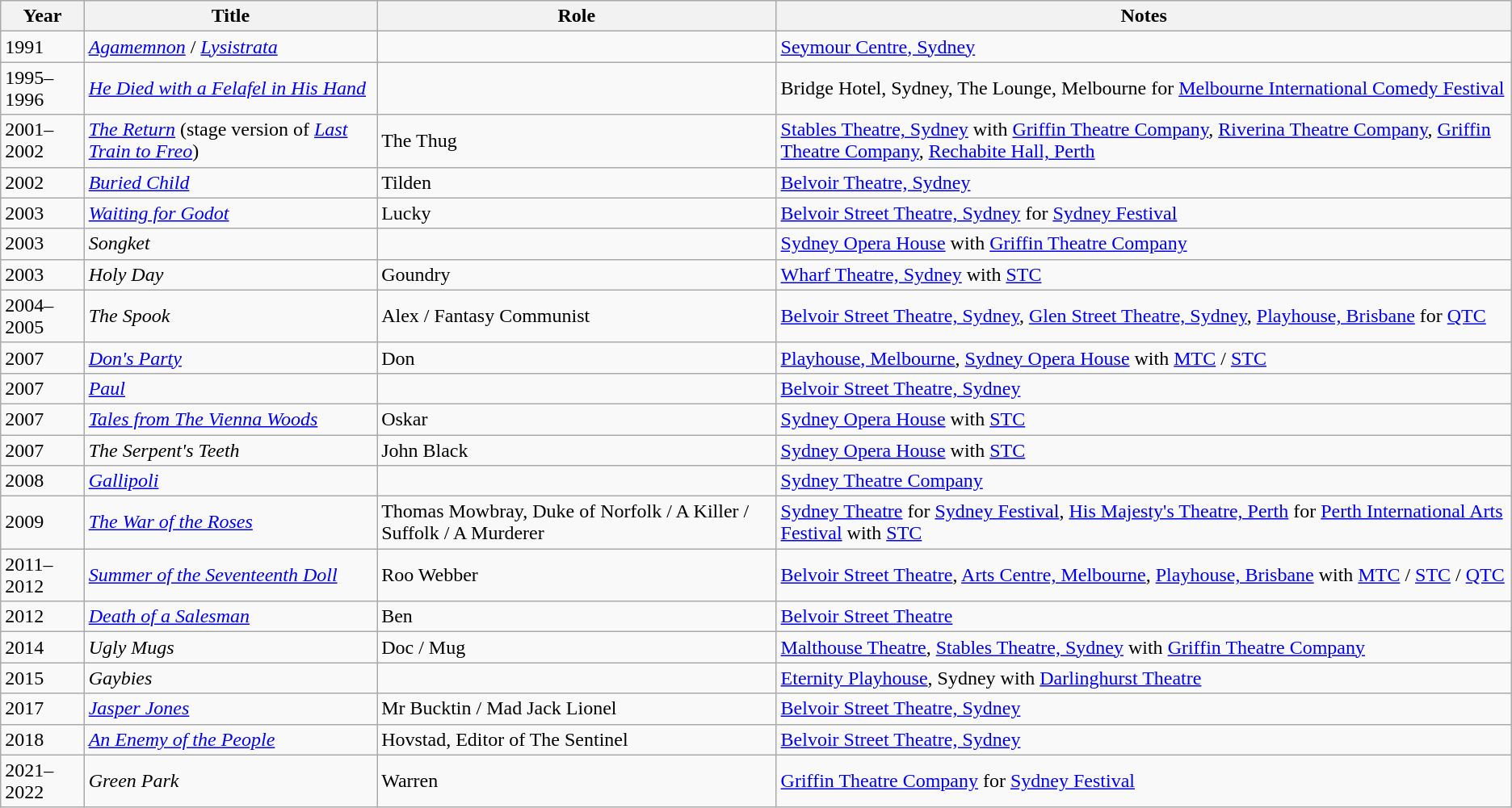<table class="wikitable">
<tr>
<th>Year</th>
<th>Title</th>
<th>Role</th>
<th>Notes</th>
</tr>
<tr>
<td>1991</td>
<td><em><a href='#'>Agamemnon</a></em> / <em><a href='#'>Lysistrata</a></em></td>
<td></td>
<td><a href='#'>Seymour Centre, Sydney</a></td>
</tr>
<tr>
<td>1995–1996</td>
<td><em><a href='#'>He Died with a Felafel in His Hand</a></em></td>
<td></td>
<td>Bridge Hotel, Sydney, The Lounge, Melbourne for <a href='#'>Melbourne International Comedy Festival</a></td>
</tr>
<tr>
<td>2001–2002</td>
<td><em><a href='#'>The Return</a></em> (stage version of <em><a href='#'>Last Train to Freo</a></em>)</td>
<td>The Thug</td>
<td><a href='#'>Stables Theatre, Sydney</a> with <a href='#'>Griffin Theatre Company</a>, <a href='#'>Riverina Theatre Company</a>, <a href='#'>Griffin Theatre Company</a>, <a href='#'>Rechabite Hall, Perth</a></td>
</tr>
<tr>
<td>2002</td>
<td><em><a href='#'>Buried Child</a></em></td>
<td>Tilden</td>
<td><a href='#'>Belvoir Theatre, Sydney</a></td>
</tr>
<tr>
<td>2003</td>
<td><em><a href='#'>Waiting for Godot</a></em></td>
<td>Lucky</td>
<td><a href='#'>Belvoir Street Theatre, Sydney</a> for <a href='#'>Sydney Festival</a></td>
</tr>
<tr>
<td>2003</td>
<td><em>Songket</em></td>
<td></td>
<td><a href='#'>Sydney Opera House</a> with <a href='#'>Griffin Theatre Company</a></td>
</tr>
<tr>
<td>2003</td>
<td><em>Holy Day</em></td>
<td>Goundry</td>
<td><a href='#'>Wharf Theatre, Sydney</a> with <a href='#'>STC</a></td>
</tr>
<tr>
<td>2004–2005</td>
<td><em>The Spook</em></td>
<td>Alex / Fantasy Communist</td>
<td><a href='#'>Belvoir Street Theatre, Sydney</a>, <a href='#'>Glen Street Theatre, Sydney</a>, <a href='#'>Playhouse, Brisbane</a> for <a href='#'>QTC</a></td>
</tr>
<tr>
<td>2007</td>
<td><em><a href='#'>Don's Party</a></em></td>
<td>Don</td>
<td><a href='#'>Playhouse, Melbourne</a>, <a href='#'>Sydney Opera House</a> with <a href='#'>MTC</a> / <a href='#'>STC</a></td>
</tr>
<tr>
<td>2007</td>
<td><em><a href='#'>Paul</a></em></td>
<td></td>
<td><a href='#'>Belvoir Street Theatre, Sydney</a></td>
</tr>
<tr>
<td>2007</td>
<td><em><a href='#'>Tales from The Vienna Woods</a></em></td>
<td>Oskar</td>
<td><a href='#'>Sydney Opera House</a> with <a href='#'>STC</a></td>
</tr>
<tr>
<td>2007</td>
<td><em>The Serpent's Teeth</em></td>
<td>John Black</td>
<td><a href='#'>Sydney Opera House</a> with <a href='#'>STC</a></td>
</tr>
<tr>
<td>2008</td>
<td><em><a href='#'>Gallipoli</a></em></td>
<td></td>
<td><a href='#'>Sydney Theatre Company</a></td>
</tr>
<tr>
<td>2009</td>
<td><em><a href='#'>The War of the Roses</a></em></td>
<td>Thomas Mowbray, Duke of Norfolk / A Killer / Suffolk / A Murderer</td>
<td><a href='#'>Sydney Theatre</a> for <a href='#'>Sydney Festival</a>, <a href='#'>His Majesty's Theatre, Perth</a> for <a href='#'>Perth International Arts Festival</a> with <a href='#'>STC</a></td>
</tr>
<tr>
<td>2011–2012</td>
<td><em><a href='#'>Summer of the Seventeenth Doll</a></em></td>
<td>Roo Webber</td>
<td><a href='#'>Belvoir Street Theatre</a>, <a href='#'>Arts Centre, Melbourne</a>, <a href='#'>Playhouse, Brisbane</a> with <a href='#'>MTC</a> / <a href='#'>STC</a> / <a href='#'>QTC</a></td>
</tr>
<tr>
<td>2012</td>
<td><em><a href='#'>Death of a Salesman</a></em></td>
<td>Ben</td>
<td><a href='#'>Belvoir Street Theatre</a></td>
</tr>
<tr>
<td>2014</td>
<td><em>Ugly Mugs</em></td>
<td>Doc / Mug</td>
<td><a href='#'>Malthouse Theatre</a>, <a href='#'>Stables Theatre, Sydney</a> with <a href='#'>Griffin Theatre Company</a></td>
</tr>
<tr>
<td>2015</td>
<td><em>Gaybies</em></td>
<td></td>
<td><a href='#'>Eternity Playhouse</a>, Sydney with <a href='#'>Darlinghurst Theatre</a></td>
</tr>
<tr>
<td>2017</td>
<td><em><a href='#'>Jasper Jones</a></em></td>
<td>Mr Bucktin / Mad Jack Lionel</td>
<td><a href='#'>Belvoir Street Theatre, Sydney</a></td>
</tr>
<tr>
<td>2018</td>
<td><em><a href='#'>An Enemy of the People</a></em></td>
<td>Hovstad, Editor of The Sentinel</td>
<td><a href='#'>Belvoir Street Theatre, Sydney</a></td>
</tr>
<tr>
<td>2021–2022</td>
<td><em>Green Park</em></td>
<td>Warren</td>
<td><a href='#'>Griffin Theatre Company</a> for <a href='#'>Sydney Festival</a></td>
</tr>
</table>
